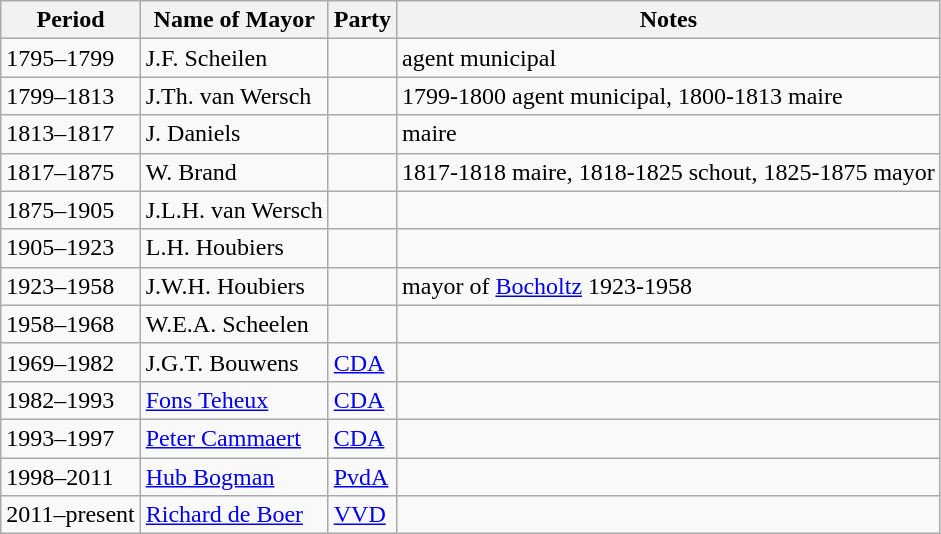<table class="wikitable vatop">
<tr>
<th>Period</th>
<th>Name of Mayor</th>
<th>Party</th>
<th>Notes</th>
</tr>
<tr>
<td>1795–1799</td>
<td>J.F. Scheilen</td>
<td></td>
<td>agent municipal</td>
</tr>
<tr>
<td>1799–1813</td>
<td>J.Th. van Wersch</td>
<td></td>
<td>1799-1800 agent municipal, 1800-1813 maire</td>
</tr>
<tr>
<td>1813–1817</td>
<td>J. Daniels</td>
<td></td>
<td>maire</td>
</tr>
<tr>
<td>1817–1875</td>
<td>W. Brand</td>
<td></td>
<td>1817-1818 maire, 1818-1825 schout, 1825-1875 mayor</td>
</tr>
<tr>
<td>1875–1905</td>
<td>J.L.H. van Wersch</td>
<td></td>
<td></td>
</tr>
<tr>
<td>1905–1923</td>
<td>L.H. Houbiers</td>
<td></td>
<td></td>
</tr>
<tr>
<td>1923–1958</td>
<td>J.W.H. Houbiers</td>
<td></td>
<td>mayor of <a href='#'>Bocholtz</a> 1923-1958</td>
</tr>
<tr>
<td>1958–1968</td>
<td>W.E.A. Scheelen</td>
<td></td>
<td></td>
</tr>
<tr>
<td>1969–1982</td>
<td>J.G.T. Bouwens</td>
<td><a href='#'>CDA</a></td>
<td></td>
</tr>
<tr>
<td>1982–1993</td>
<td><a href='#'>Fons Teheux</a></td>
<td><a href='#'>CDA</a></td>
<td></td>
</tr>
<tr>
<td>1993–1997</td>
<td><a href='#'>Peter Cammaert</a></td>
<td><a href='#'>CDA</a></td>
<td></td>
</tr>
<tr>
<td>1998–2011</td>
<td><a href='#'>Hub Bogman</a></td>
<td><a href='#'>PvdA</a></td>
<td></td>
</tr>
<tr>
<td>2011–present</td>
<td><a href='#'>Richard de Boer</a></td>
<td><a href='#'>VVD</a></td>
<td></td>
</tr>
</table>
